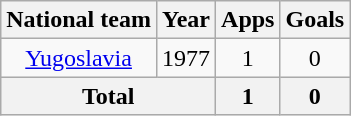<table class="wikitable" style="text-align:center">
<tr>
<th>National team</th>
<th>Year</th>
<th>Apps</th>
<th>Goals</th>
</tr>
<tr>
<td><a href='#'>Yugoslavia</a></td>
<td>1977</td>
<td>1</td>
<td>0</td>
</tr>
<tr>
<th colspan="2">Total</th>
<th>1</th>
<th>0</th>
</tr>
</table>
